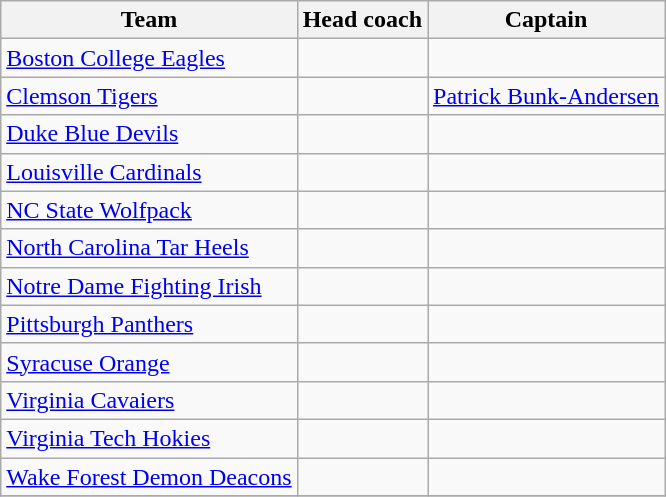<table class="wikitable sortable" style="text-align: left;">
<tr>
<th>Team</th>
<th>Head coach</th>
<th>Captain</th>
</tr>
<tr>
<td><a href='#'>Boston College Eagles</a></td>
<td> </td>
<td> </td>
</tr>
<tr>
<td><a href='#'>Clemson Tigers</a></td>
<td> </td>
<td> <a href='#'>Patrick Bunk-Andersen</a></td>
</tr>
<tr>
<td><a href='#'>Duke Blue Devils</a></td>
<td> </td>
<td> </td>
</tr>
<tr>
<td><a href='#'>Louisville Cardinals</a></td>
<td> </td>
<td> </td>
</tr>
<tr>
<td><a href='#'>NC State Wolfpack</a></td>
<td> </td>
<td> </td>
</tr>
<tr>
<td><a href='#'>North Carolina Tar Heels</a></td>
<td> </td>
<td> </td>
</tr>
<tr>
<td><a href='#'>Notre Dame Fighting Irish</a></td>
<td> </td>
<td> </td>
</tr>
<tr>
<td><a href='#'>Pittsburgh Panthers</a></td>
<td> </td>
<td> </td>
</tr>
<tr>
<td><a href='#'>Syracuse Orange</a></td>
<td> </td>
<td> </td>
</tr>
<tr>
<td><a href='#'>Virginia Cavaiers</a></td>
<td> </td>
<td> </td>
</tr>
<tr>
<td><a href='#'>Virginia Tech Hokies</a></td>
<td> </td>
<td> </td>
</tr>
<tr>
<td><a href='#'>Wake Forest Demon Deacons</a></td>
<td> </td>
<td> </td>
</tr>
<tr>
</tr>
</table>
